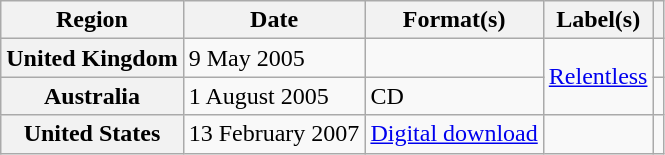<table class="wikitable plainrowheaders">
<tr>
<th scope="col">Region</th>
<th scope="col">Date</th>
<th scope="col">Format(s)</th>
<th scope="col">Label(s)</th>
<th scope="col"></th>
</tr>
<tr>
<th scope="row">United Kingdom</th>
<td>9 May 2005</td>
<td></td>
<td rowspan="2"><a href='#'>Relentless</a></td>
<td align="center"></td>
</tr>
<tr>
<th scope="row">Australia</th>
<td>1 August 2005</td>
<td>CD</td>
<td align="center"></td>
</tr>
<tr>
<th scope="row">United States</th>
<td>13 February 2007</td>
<td><a href='#'>Digital download</a></td>
<td></td>
<td align="center"></td>
</tr>
</table>
